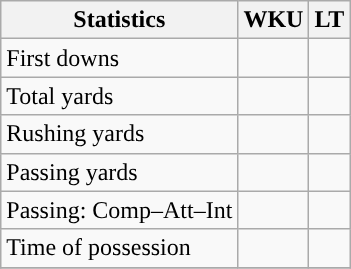<table class="wikitable" style="float: left;">
<tr>
<th>Statistics</th>
<th>WKU</th>
<th>LT</th>
</tr>
<tr>
<td>First downs</td>
<td></td>
<td></td>
</tr>
<tr>
<td>Total yards</td>
<td></td>
<td></td>
</tr>
<tr>
<td>Rushing yards</td>
<td></td>
<td></td>
</tr>
<tr>
<td>Passing yards</td>
<td></td>
<td></td>
</tr>
<tr>
<td>Passing: Comp–Att–Int</td>
<td></td>
<td></td>
</tr>
<tr>
<td>Time of possession</td>
<td></td>
<td></td>
</tr>
<tr>
</tr>
</table>
